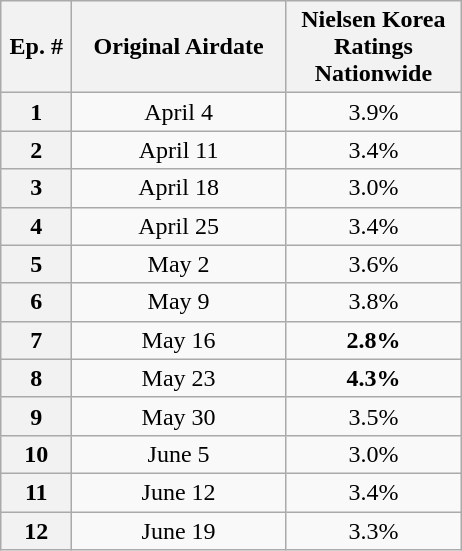<table class="wikitable" style="text-align:center">
<tr>
<th style=width:40px>Ep. #</th>
<th style=width:135px>Original Airdate</th>
<th colspan="1" width=110>Nielsen Korea Ratings Nationwide</th>
</tr>
<tr>
<th>1</th>
<td>April 4</td>
<td>3.9%</td>
</tr>
<tr>
<th>2</th>
<td>April 11</td>
<td>3.4%</td>
</tr>
<tr>
<th>3</th>
<td>April 18</td>
<td>3.0%</td>
</tr>
<tr>
<th>4</th>
<td>April 25</td>
<td>3.4%</td>
</tr>
<tr>
<th>5</th>
<td>May 2</td>
<td>3.6%</td>
</tr>
<tr>
<th>6</th>
<td>May 9</td>
<td>3.8%</td>
</tr>
<tr>
<th>7</th>
<td>May 16</td>
<td><span><strong>2.8%</strong></span></td>
</tr>
<tr>
<th>8</th>
<td>May 23</td>
<td><span><strong>4.3%</strong></span></td>
</tr>
<tr>
<th>9</th>
<td>May 30</td>
<td>3.5%</td>
</tr>
<tr>
<th>10</th>
<td>June 5</td>
<td>3.0%</td>
</tr>
<tr>
<th>11</th>
<td>June 12</td>
<td>3.4%</td>
</tr>
<tr>
<th>12</th>
<td>June 19</td>
<td>3.3%</td>
</tr>
</table>
